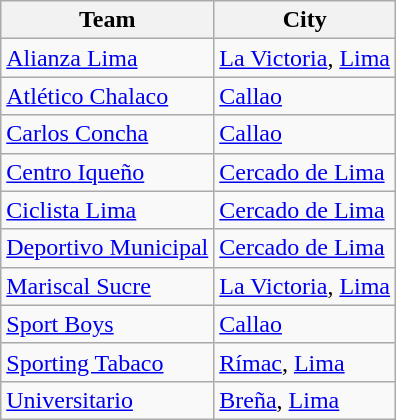<table class="wikitable sortable">
<tr>
<th>Team</th>
<th>City</th>
</tr>
<tr>
<td><a href='#'>Alianza Lima</a></td>
<td><a href='#'>La Victoria</a>, <a href='#'>Lima</a></td>
</tr>
<tr>
<td><a href='#'>Atlético Chalaco</a></td>
<td><a href='#'>Callao</a></td>
</tr>
<tr>
<td><a href='#'>Carlos Concha</a></td>
<td><a href='#'>Callao</a></td>
</tr>
<tr>
<td><a href='#'>Centro Iqueño</a></td>
<td><a href='#'>Cercado de Lima</a></td>
</tr>
<tr>
<td><a href='#'>Ciclista Lima</a></td>
<td><a href='#'>Cercado de Lima</a></td>
</tr>
<tr>
<td><a href='#'>Deportivo Municipal</a></td>
<td><a href='#'>Cercado de Lima</a></td>
</tr>
<tr>
<td><a href='#'>Mariscal Sucre</a></td>
<td><a href='#'>La Victoria</a>, <a href='#'>Lima</a></td>
</tr>
<tr>
<td><a href='#'>Sport Boys</a></td>
<td><a href='#'>Callao</a></td>
</tr>
<tr>
<td><a href='#'>Sporting Tabaco</a></td>
<td><a href='#'>Rímac</a>, <a href='#'>Lima</a></td>
</tr>
<tr>
<td><a href='#'>Universitario</a></td>
<td><a href='#'>Breña</a>, <a href='#'>Lima</a></td>
</tr>
</table>
